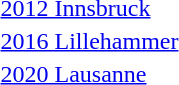<table>
<tr>
<td><a href='#'>2012 Innsbruck</a><br></td>
<td></td>
<td></td>
<td></td>
</tr>
<tr>
<td><a href='#'>2016 Lillehammer</a><br></td>
<td></td>
<td></td>
<td></td>
</tr>
<tr>
<td><a href='#'>2020 Lausanne</a><br></td>
<td></td>
<td></td>
<td></td>
</tr>
</table>
